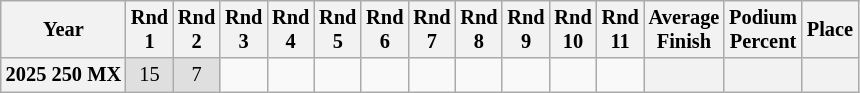<table class="wikitable" style="font-size: 85%; text-align:center">
<tr valign="top">
<th valign="middle">Year</th>
<th>Rnd<br>1</th>
<th>Rnd<br>2</th>
<th>Rnd<br>3</th>
<th>Rnd<br>4</th>
<th>Rnd<br>5</th>
<th>Rnd<br>6</th>
<th>Rnd<br>7</th>
<th>Rnd<br>8</th>
<th>Rnd<br>9</th>
<th>Rnd<br>10</th>
<th>Rnd<br>11</th>
<th valign="middle">Average<br>Finish</th>
<th valign="middle">Podium<br>Percent</th>
<th valign="middle">Place</th>
</tr>
<tr>
<th>2025 250 MX</th>
<td style="background:#dfdfdf;">15</td>
<td style="background:#dfdfdf;">7</td>
<td></td>
<td></td>
<td></td>
<td></td>
<td></td>
<td></td>
<td></td>
<td></td>
<td></td>
<th></th>
<th></th>
<th></th>
</tr>
</table>
